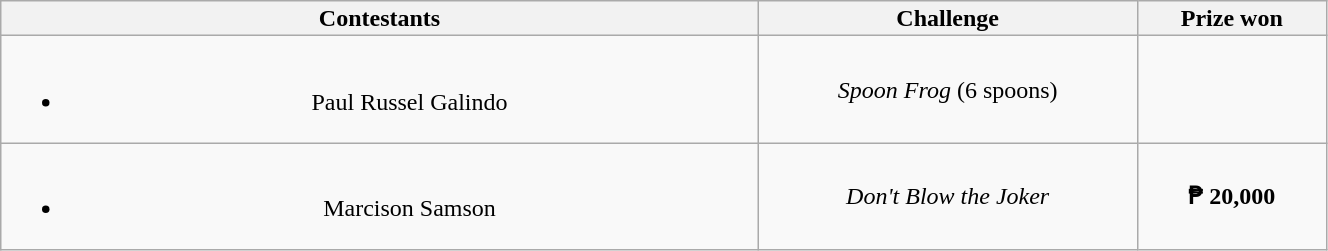<table class="wikitable" style="text-align:center; line-height:16px; font-size:100%;" width="70%">
<tr>
<th width="40%">Contestants</th>
<th width="20%">Challenge</th>
<th width="10%">Prize won</th>
</tr>
<tr>
<td valign="top"><br><ul><li>Paul Russel Galindo</li></ul></td>
<td><em>Spoon Frog</em> (6 spoons)</td>
<td></td>
</tr>
<tr>
<td valign="top"><br><ul><li>Marcison Samson</li></ul></td>
<td><em>Don't Blow the Joker</em></td>
<td><strong>₱ 20,000</strong></td>
</tr>
</table>
